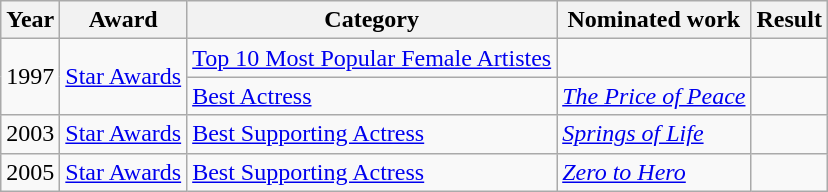<table class="wikitable sortable">
<tr>
<th>Year</th>
<th>Award</th>
<th>Category</th>
<th>Nominated work</th>
<th>Result</th>
</tr>
<tr>
<td rowspan=2>1997</td>
<td rowspan=2><a href='#'>Star Awards</a></td>
<td><a href='#'>Top 10 Most Popular Female Artistes</a></td>
<td></td>
<td></td>
</tr>
<tr>
<td><a href='#'>Best Actress</a></td>
<td><em><a href='#'>The Price of Peace</a></em></td>
<td></td>
</tr>
<tr>
<td>2003</td>
<td><a href='#'>Star Awards</a></td>
<td><a href='#'>Best Supporting Actress</a></td>
<td><em><a href='#'>Springs of Life</a></em></td>
<td></td>
</tr>
<tr>
<td>2005</td>
<td><a href='#'>Star Awards</a></td>
<td><a href='#'>Best Supporting Actress</a></td>
<td><em><a href='#'>Zero to Hero</a></em></td>
<td></td>
</tr>
</table>
